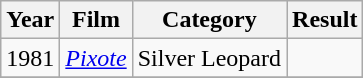<table class="wikitable">
<tr>
<th>Year</th>
<th>Film</th>
<th>Category</th>
<th>Result</th>
</tr>
<tr>
<td>1981</td>
<td><em><a href='#'>Pixote</a></em></td>
<td>Silver Leopard</td>
<td></td>
</tr>
<tr>
</tr>
</table>
